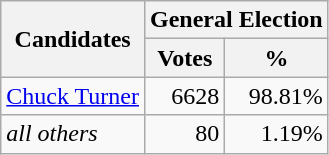<table class=wikitable>
<tr>
<th colspan=1 rowspan=2><strong>Candidates</strong></th>
<th colspan=2><strong>General Election</strong></th>
</tr>
<tr>
<th>Votes</th>
<th>%</th>
</tr>
<tr>
<td><a href='#'>Chuck Turner</a></td>
<td align="right">6628</td>
<td align="right">98.81%</td>
</tr>
<tr>
<td><em>all others</em></td>
<td align="right">80</td>
<td align="right">1.19%</td>
</tr>
</table>
